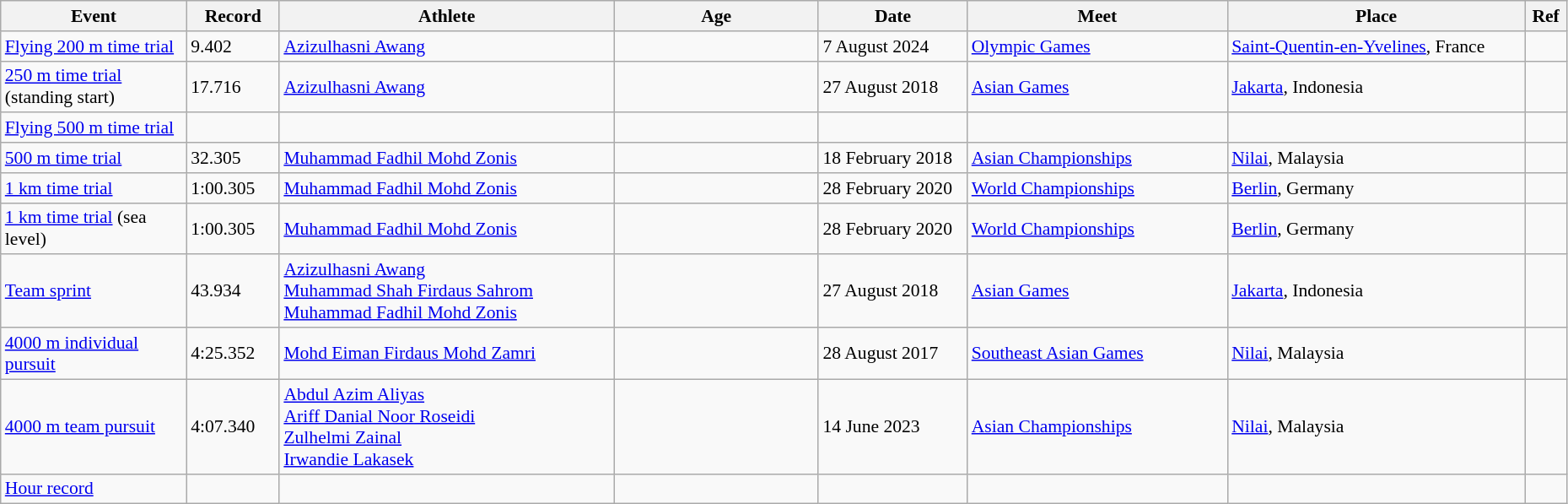<table class="wikitable" style="font-size:90%; width: 98%;">
<tr>
<th width=10%>Event</th>
<th width=5%>Record</th>
<th width=18%>Athlete</th>
<th width=11%>Age</th>
<th width=8%>Date</th>
<th width=14%>Meet</th>
<th width=16%>Place</th>
<th width=2%>Ref</th>
</tr>
<tr>
<td><a href='#'>Flying 200 m time trial</a></td>
<td>9.402</td>
<td><a href='#'>Azizulhasni Awang</a></td>
<td></td>
<td>7 August 2024</td>
<td><a href='#'>Olympic Games</a></td>
<td><a href='#'>Saint-Quentin-en-Yvelines</a>, France</td>
<td></td>
</tr>
<tr>
<td><a href='#'>250 m time trial</a> (standing start)</td>
<td>17.716</td>
<td><a href='#'>Azizulhasni Awang</a></td>
<td></td>
<td>27 August 2018</td>
<td><a href='#'>Asian Games</a></td>
<td><a href='#'>Jakarta</a>, Indonesia</td>
<td></td>
</tr>
<tr>
<td><a href='#'>Flying 500 m time trial</a></td>
<td></td>
<td></td>
<td></td>
<td></td>
<td></td>
<td></td>
<td></td>
</tr>
<tr>
<td><a href='#'>500 m time trial</a></td>
<td>32.305</td>
<td><a href='#'>Muhammad Fadhil Mohd Zonis</a></td>
<td></td>
<td>18 February 2018</td>
<td><a href='#'>Asian Championships</a></td>
<td><a href='#'>Nilai</a>, Malaysia</td>
<td></td>
</tr>
<tr>
<td><a href='#'>1 km time trial</a></td>
<td>1:00.305</td>
<td><a href='#'>Muhammad Fadhil Mohd Zonis</a></td>
<td></td>
<td>28 February 2020</td>
<td><a href='#'>World Championships</a></td>
<td><a href='#'>Berlin</a>, Germany</td>
<td></td>
</tr>
<tr>
<td><a href='#'>1 km time trial</a> (sea level)</td>
<td>1:00.305</td>
<td><a href='#'>Muhammad Fadhil Mohd Zonis</a></td>
<td></td>
<td>28 February 2020</td>
<td><a href='#'>World Championships</a></td>
<td><a href='#'>Berlin</a>, Germany</td>
<td></td>
</tr>
<tr>
<td><a href='#'>Team sprint</a></td>
<td>43.934</td>
<td><a href='#'>Azizulhasni Awang</a><br><a href='#'>Muhammad Shah Firdaus Sahrom</a><br><a href='#'>Muhammad Fadhil Mohd Zonis</a></td>
<td><br><br></td>
<td>27 August 2018</td>
<td><a href='#'>Asian Games</a></td>
<td><a href='#'>Jakarta</a>, Indonesia</td>
<td></td>
</tr>
<tr>
<td><a href='#'>4000 m individual pursuit</a></td>
<td>4:25.352</td>
<td><a href='#'>Mohd Eiman Firdaus Mohd Zamri</a></td>
<td></td>
<td>28 August 2017</td>
<td><a href='#'>Southeast Asian Games</a></td>
<td><a href='#'>Nilai</a>, Malaysia</td>
<td></td>
</tr>
<tr>
<td><a href='#'>4000 m team pursuit</a></td>
<td>4:07.340</td>
<td><a href='#'>Abdul Azim Aliyas</a><br><a href='#'>Ariff Danial Noor Roseidi</a><br><a href='#'>Zulhelmi Zainal</a><br><a href='#'>Irwandie Lakasek</a></td>
<td></td>
<td>14 June 2023</td>
<td><a href='#'>Asian Championships</a></td>
<td><a href='#'>Nilai</a>, Malaysia</td>
<td></td>
</tr>
<tr>
<td><a href='#'>Hour record</a></td>
<td></td>
<td></td>
<td></td>
<td></td>
<td></td>
<td></td>
<td></td>
</tr>
</table>
